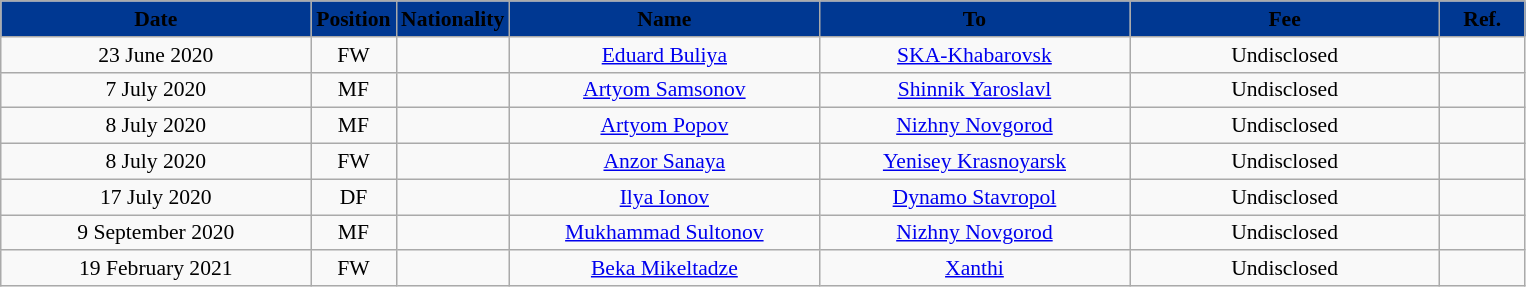<table class="wikitable"  style="text-align:center; font-size:90%; ">
<tr>
<th style="background:#003892; color:black; width:200px;">Date</th>
<th style="background:#003892; color:black; width:50px;">Position</th>
<th style="background:#003892; color:black; width:50px;">Nationality</th>
<th style="background:#003892; color:black; width:200px;">Name</th>
<th style="background:#003892; color:black; width:200px;">To</th>
<th style="background:#003892; color:black; width:200px;">Fee</th>
<th style="background:#003892; color:black; width:50px;">Ref.</th>
</tr>
<tr>
<td>23 June 2020</td>
<td>FW</td>
<td></td>
<td><a href='#'>Eduard Buliya</a></td>
<td><a href='#'>SKA-Khabarovsk</a></td>
<td>Undisclosed</td>
<td></td>
</tr>
<tr>
<td>7 July 2020</td>
<td>MF</td>
<td></td>
<td><a href='#'>Artyom Samsonov</a></td>
<td><a href='#'>Shinnik Yaroslavl</a></td>
<td>Undisclosed</td>
<td></td>
</tr>
<tr>
<td>8 July 2020</td>
<td>MF</td>
<td></td>
<td><a href='#'>Artyom Popov</a></td>
<td><a href='#'>Nizhny Novgorod</a></td>
<td>Undisclosed</td>
<td></td>
</tr>
<tr>
<td>8 July 2020</td>
<td>FW</td>
<td></td>
<td><a href='#'>Anzor Sanaya</a></td>
<td><a href='#'>Yenisey Krasnoyarsk</a></td>
<td>Undisclosed</td>
<td></td>
</tr>
<tr>
<td>17 July 2020</td>
<td>DF</td>
<td></td>
<td><a href='#'>Ilya Ionov</a></td>
<td><a href='#'>Dynamo Stavropol</a></td>
<td>Undisclosed</td>
<td></td>
</tr>
<tr>
<td>9 September 2020</td>
<td>MF</td>
<td></td>
<td><a href='#'>Mukhammad Sultonov</a></td>
<td><a href='#'>Nizhny Novgorod</a></td>
<td>Undisclosed</td>
<td></td>
</tr>
<tr>
<td>19 February 2021</td>
<td>FW</td>
<td></td>
<td><a href='#'>Beka Mikeltadze</a></td>
<td><a href='#'>Xanthi</a></td>
<td>Undisclosed</td>
<td></td>
</tr>
</table>
